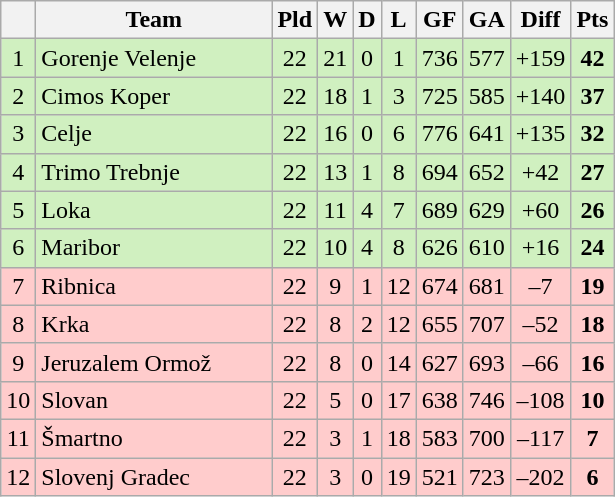<table class="wikitable sortable" style="text-align:center">
<tr>
<th></th>
<th width="150">Team</th>
<th>Pld</th>
<th>W</th>
<th>D</th>
<th>L</th>
<th>GF</th>
<th>GA</th>
<th>Diff</th>
<th>Pts</th>
</tr>
<tr style="background: #D0F0C0;">
<td>1</td>
<td align="left">Gorenje Velenje</td>
<td>22</td>
<td>21</td>
<td>0</td>
<td>1</td>
<td>736</td>
<td>577</td>
<td>+159</td>
<td><strong>42</strong></td>
</tr>
<tr style="background: #D0F0C0;">
<td>2</td>
<td align="left">Cimos Koper</td>
<td>22</td>
<td>18</td>
<td>1</td>
<td>3</td>
<td>725</td>
<td>585</td>
<td>+140</td>
<td><strong>37</strong></td>
</tr>
<tr style="background: #D0F0C0;">
<td>3</td>
<td align="left">Celje</td>
<td>22</td>
<td>16</td>
<td>0</td>
<td>6</td>
<td>776</td>
<td>641</td>
<td>+135</td>
<td><strong>32</strong></td>
</tr>
<tr style="background: #D0F0C0;">
<td>4</td>
<td align="left">Trimo Trebnje</td>
<td>22</td>
<td>13</td>
<td>1</td>
<td>8</td>
<td>694</td>
<td>652</td>
<td>+42</td>
<td><strong>27</strong></td>
</tr>
<tr style="background: #D0F0C0;">
<td>5</td>
<td align="left">Loka</td>
<td>22</td>
<td>11</td>
<td>4</td>
<td>7</td>
<td>689</td>
<td>629</td>
<td>+60</td>
<td><strong>26</strong></td>
</tr>
<tr style="background: #D0F0C0;">
<td>6</td>
<td align="left">Maribor</td>
<td>22</td>
<td>10</td>
<td>4</td>
<td>8</td>
<td>626</td>
<td>610</td>
<td>+16</td>
<td><strong>24</strong></td>
</tr>
<tr style="background: #FFCCCC;">
<td>7</td>
<td align="left">Ribnica</td>
<td>22</td>
<td>9</td>
<td>1</td>
<td>12</td>
<td>674</td>
<td>681</td>
<td>–7</td>
<td><strong>19</strong></td>
</tr>
<tr style="background: #FFCCCC;">
<td>8</td>
<td align="left">Krka</td>
<td>22</td>
<td>8</td>
<td>2</td>
<td>12</td>
<td>655</td>
<td>707</td>
<td>–52</td>
<td><strong>18</strong></td>
</tr>
<tr style="background: #FFCCCC;">
<td>9</td>
<td align="left">Jeruzalem Ormož</td>
<td>22</td>
<td>8</td>
<td>0</td>
<td>14</td>
<td>627</td>
<td>693</td>
<td>–66</td>
<td><strong>16</strong></td>
</tr>
<tr style="background: #FFCCCC;">
<td>10</td>
<td align="left">Slovan</td>
<td>22</td>
<td>5</td>
<td>0</td>
<td>17</td>
<td>638</td>
<td>746</td>
<td>–108</td>
<td><strong>10</strong></td>
</tr>
<tr style="background: #FFCCCC;">
<td>11</td>
<td align="left">Šmartno</td>
<td>22</td>
<td>3</td>
<td>1</td>
<td>18</td>
<td>583</td>
<td>700</td>
<td>–117</td>
<td><strong>7</strong></td>
</tr>
<tr style="background: #FFCCCC;">
<td>12</td>
<td align="left">Slovenj Gradec</td>
<td>22</td>
<td>3</td>
<td>0</td>
<td>19</td>
<td>521</td>
<td>723</td>
<td>–202</td>
<td><strong>6</strong></td>
</tr>
</table>
